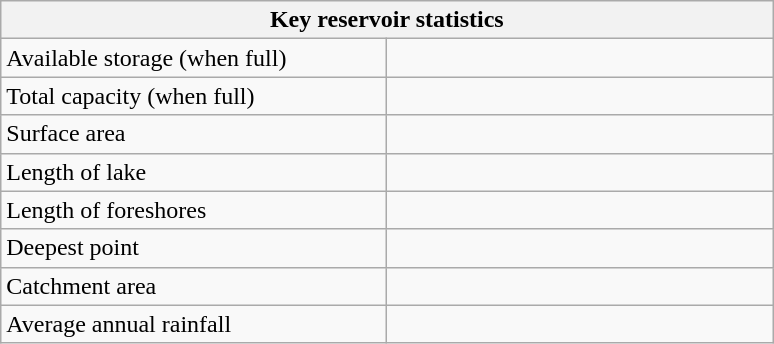<table class="wikitable">
<tr>
<th colspan=2>Key reservoir statistics</th>
</tr>
<tr>
<td scope="col" width="250px">Available storage (when full)</td>
<td scope="col" width="250px" align="right"></td>
</tr>
<tr>
<td>Total capacity (when full)</td>
<td align="right"></td>
</tr>
<tr>
<td>Surface area</td>
<td align="right"></td>
</tr>
<tr>
<td>Length of lake</td>
<td align="right"></td>
</tr>
<tr>
<td>Length of foreshores</td>
<td align="right"></td>
</tr>
<tr>
<td>Deepest point</td>
<td align="right"></td>
</tr>
<tr>
<td>Catchment area</td>
<td align="right"></td>
</tr>
<tr>
<td>Average annual rainfall</td>
<td align="right"></td>
</tr>
</table>
